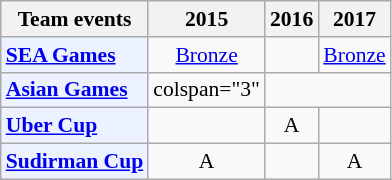<table style='font-size: 90%; text-align:center;' class='wikitable'>
<tr>
<th>Team events</th>
<th>2015</th>
<th>2016</th>
<th>2017</th>
</tr>
<tr>
<td bgcolor="#ECF2FF"; align="left"><strong><a href='#'>SEA Games</a></strong></td>
<td> <a href='#'>Bronze</a></td>
<td></td>
<td> <a href='#'>Bronze</a></td>
</tr>
<tr>
<td bgcolor="#ECF2FF"; align="left"><strong><a href='#'>Asian Games</a></strong></td>
<td>colspan="3" </td>
</tr>
<tr>
<td bgcolor="#ECF2FF"; align="left"><strong><a href='#'>Uber Cup</a></strong></td>
<td></td>
<td>A</td>
<td></td>
</tr>
<tr>
<td bgcolor="#ECF2FF"; align="left"><strong><a href='#'>Sudirman Cup</a></strong></td>
<td>A</td>
<td></td>
<td>A</td>
</tr>
</table>
